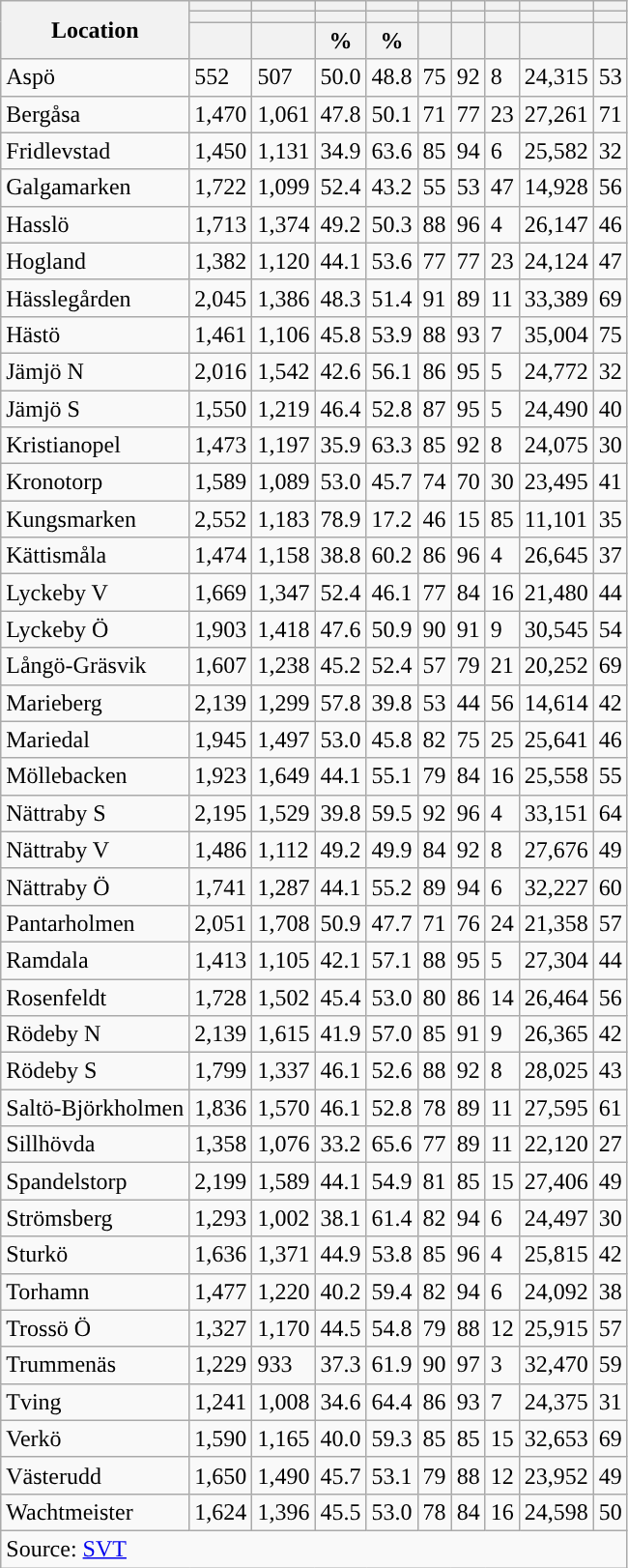<table role="presentation" class="wikitable sortable mw-collapsible mw-collapsed">
<tr>
<th rowspan="3">Location</th>
<th></th>
<th></th>
<th></th>
<th></th>
<th></th>
<th></th>
<th></th>
<th></th>
<th></th>
</tr>
<tr>
<th></th>
<th></th>
<th style="background:"></th>
<th style="background:"></th>
<th></th>
<th></th>
<th></th>
<th></th>
<th></th>
</tr>
<tr>
<th data-sort-type="number"></th>
<th data-sort-type="number"></th>
<th data-sort-type="number">%</th>
<th data-sort-type="number">%</th>
<th data-sort-type="number"></th>
<th data-sort-type="number"></th>
<th data-sort-type="number"></th>
<th data-sort-type="number"></th>
<th data-sort-type="number"></th>
</tr>
<tr>
<td align="left">Aspö</td>
<td>552</td>
<td>507</td>
<td>50.0</td>
<td>48.8</td>
<td>75</td>
<td>92</td>
<td>8</td>
<td>24,315</td>
<td>53</td>
</tr>
<tr>
<td align="left">Bergåsa</td>
<td>1,470</td>
<td>1,061</td>
<td>47.8</td>
<td>50.1</td>
<td>71</td>
<td>77</td>
<td>23</td>
<td>27,261</td>
<td>71</td>
</tr>
<tr>
<td align="left">Fridlevstad</td>
<td>1,450</td>
<td>1,131</td>
<td>34.9</td>
<td>63.6</td>
<td>85</td>
<td>94</td>
<td>6</td>
<td>25,582</td>
<td>32</td>
</tr>
<tr>
<td align="left">Galgamarken</td>
<td>1,722</td>
<td>1,099</td>
<td>52.4</td>
<td>43.2</td>
<td>55</td>
<td>53</td>
<td>47</td>
<td>14,928</td>
<td>56</td>
</tr>
<tr>
<td align="left">Hasslö</td>
<td>1,713</td>
<td>1,374</td>
<td>49.2</td>
<td>50.3</td>
<td>88</td>
<td>96</td>
<td>4</td>
<td>26,147</td>
<td>46</td>
</tr>
<tr>
<td align="left">Hogland</td>
<td>1,382</td>
<td>1,120</td>
<td>44.1</td>
<td>53.6</td>
<td>77</td>
<td>77</td>
<td>23</td>
<td>24,124</td>
<td>47</td>
</tr>
<tr>
<td align="left">Hässlegården</td>
<td>2,045</td>
<td>1,386</td>
<td>48.3</td>
<td>51.4</td>
<td>91</td>
<td>89</td>
<td>11</td>
<td>33,389</td>
<td>69</td>
</tr>
<tr>
<td align="left">Hästö</td>
<td>1,461</td>
<td>1,106</td>
<td>45.8</td>
<td>53.9</td>
<td>88</td>
<td>93</td>
<td>7</td>
<td>35,004</td>
<td>75</td>
</tr>
<tr>
<td align="left">Jämjö N</td>
<td>2,016</td>
<td>1,542</td>
<td>42.6</td>
<td>56.1</td>
<td>86</td>
<td>95</td>
<td>5</td>
<td>24,772</td>
<td>32</td>
</tr>
<tr>
<td align="left">Jämjö S</td>
<td>1,550</td>
<td>1,219</td>
<td>46.4</td>
<td>52.8</td>
<td>87</td>
<td>95</td>
<td>5</td>
<td>24,490</td>
<td>40</td>
</tr>
<tr>
<td align="left">Kristianopel</td>
<td>1,473</td>
<td>1,197</td>
<td>35.9</td>
<td>63.3</td>
<td>85</td>
<td>92</td>
<td>8</td>
<td>24,075</td>
<td>30</td>
</tr>
<tr>
<td align="left">Kronotorp</td>
<td>1,589</td>
<td>1,089</td>
<td>53.0</td>
<td>45.7</td>
<td>74</td>
<td>70</td>
<td>30</td>
<td>23,495</td>
<td>41</td>
</tr>
<tr>
<td align="left">Kungsmarken</td>
<td>2,552</td>
<td>1,183</td>
<td>78.9</td>
<td>17.2</td>
<td>46</td>
<td>15</td>
<td>85</td>
<td>11,101</td>
<td>35</td>
</tr>
<tr>
<td align="left">Kättismåla</td>
<td>1,474</td>
<td>1,158</td>
<td>38.8</td>
<td>60.2</td>
<td>86</td>
<td>96</td>
<td>4</td>
<td>26,645</td>
<td>37</td>
</tr>
<tr>
<td align="left">Lyckeby V</td>
<td>1,669</td>
<td>1,347</td>
<td>52.4</td>
<td>46.1</td>
<td>77</td>
<td>84</td>
<td>16</td>
<td>21,480</td>
<td>44</td>
</tr>
<tr>
<td align="left">Lyckeby Ö</td>
<td>1,903</td>
<td>1,418</td>
<td>47.6</td>
<td>50.9</td>
<td>90</td>
<td>91</td>
<td>9</td>
<td>30,545</td>
<td>54</td>
</tr>
<tr>
<td align="left">Långö-Gräsvik</td>
<td>1,607</td>
<td>1,238</td>
<td>45.2</td>
<td>52.4</td>
<td>57</td>
<td>79</td>
<td>21</td>
<td>20,252</td>
<td>69</td>
</tr>
<tr>
<td align="left">Marieberg</td>
<td>2,139</td>
<td>1,299</td>
<td>57.8</td>
<td>39.8</td>
<td>53</td>
<td>44</td>
<td>56</td>
<td>14,614</td>
<td>42</td>
</tr>
<tr>
<td align="left">Mariedal</td>
<td>1,945</td>
<td>1,497</td>
<td>53.0</td>
<td>45.8</td>
<td>82</td>
<td>75</td>
<td>25</td>
<td>25,641</td>
<td>46</td>
</tr>
<tr>
<td align="left">Möllebacken</td>
<td>1,923</td>
<td>1,649</td>
<td>44.1</td>
<td>55.1</td>
<td>79</td>
<td>84</td>
<td>16</td>
<td>25,558</td>
<td>55</td>
</tr>
<tr>
<td align="left">Nättraby S</td>
<td>2,195</td>
<td>1,529</td>
<td>39.8</td>
<td>59.5</td>
<td>92</td>
<td>96</td>
<td>4</td>
<td>33,151</td>
<td>64</td>
</tr>
<tr>
<td align="left">Nättraby V</td>
<td>1,486</td>
<td>1,112</td>
<td>49.2</td>
<td>49.9</td>
<td>84</td>
<td>92</td>
<td>8</td>
<td>27,676</td>
<td>49</td>
</tr>
<tr>
<td align="left">Nättraby Ö</td>
<td>1,741</td>
<td>1,287</td>
<td>44.1</td>
<td>55.2</td>
<td>89</td>
<td>94</td>
<td>6</td>
<td>32,227</td>
<td>60</td>
</tr>
<tr>
<td align="left">Pantarholmen</td>
<td>2,051</td>
<td>1,708</td>
<td>50.9</td>
<td>47.7</td>
<td>71</td>
<td>76</td>
<td>24</td>
<td>21,358</td>
<td>57</td>
</tr>
<tr>
<td align="left">Ramdala</td>
<td>1,413</td>
<td>1,105</td>
<td>42.1</td>
<td>57.1</td>
<td>88</td>
<td>95</td>
<td>5</td>
<td>27,304</td>
<td>44</td>
</tr>
<tr>
<td align="left">Rosenfeldt</td>
<td>1,728</td>
<td>1,502</td>
<td>45.4</td>
<td>53.0</td>
<td>80</td>
<td>86</td>
<td>14</td>
<td>26,464</td>
<td>56</td>
</tr>
<tr>
<td align="left">Rödeby N</td>
<td>2,139</td>
<td>1,615</td>
<td>41.9</td>
<td>57.0</td>
<td>85</td>
<td>91</td>
<td>9</td>
<td>26,365</td>
<td>42</td>
</tr>
<tr>
<td align="left">Rödeby S</td>
<td>1,799</td>
<td>1,337</td>
<td>46.1</td>
<td>52.6</td>
<td>88</td>
<td>92</td>
<td>8</td>
<td>28,025</td>
<td>43</td>
</tr>
<tr>
<td align="left">Saltö-Björkholmen</td>
<td>1,836</td>
<td>1,570</td>
<td>46.1</td>
<td>52.8</td>
<td>78</td>
<td>89</td>
<td>11</td>
<td>27,595</td>
<td>61</td>
</tr>
<tr>
<td align="left">Sillhövda</td>
<td>1,358</td>
<td>1,076</td>
<td>33.2</td>
<td>65.6</td>
<td>77</td>
<td>89</td>
<td>11</td>
<td>22,120</td>
<td>27</td>
</tr>
<tr>
<td align="left">Spandelstorp</td>
<td>2,199</td>
<td>1,589</td>
<td>44.1</td>
<td>54.9</td>
<td>81</td>
<td>85</td>
<td>15</td>
<td>27,406</td>
<td>49</td>
</tr>
<tr>
<td align="left">Strömsberg</td>
<td>1,293</td>
<td>1,002</td>
<td>38.1</td>
<td>61.4</td>
<td>82</td>
<td>94</td>
<td>6</td>
<td>24,497</td>
<td>30</td>
</tr>
<tr>
<td align="left">Sturkö</td>
<td>1,636</td>
<td>1,371</td>
<td>44.9</td>
<td>53.8</td>
<td>85</td>
<td>96</td>
<td>4</td>
<td>25,815</td>
<td>42</td>
</tr>
<tr>
<td align="left">Torhamn</td>
<td>1,477</td>
<td>1,220</td>
<td>40.2</td>
<td>59.4</td>
<td>82</td>
<td>94</td>
<td>6</td>
<td>24,092</td>
<td>38</td>
</tr>
<tr>
<td align="left">Trossö Ö</td>
<td>1,327</td>
<td>1,170</td>
<td>44.5</td>
<td>54.8</td>
<td>79</td>
<td>88</td>
<td>12</td>
<td>25,915</td>
<td>57</td>
</tr>
<tr>
<td align="left">Trummenäs</td>
<td>1,229</td>
<td>933</td>
<td>37.3</td>
<td>61.9</td>
<td>90</td>
<td>97</td>
<td>3</td>
<td>32,470</td>
<td>59</td>
</tr>
<tr>
<td align="left">Tving</td>
<td>1,241</td>
<td>1,008</td>
<td>34.6</td>
<td>64.4</td>
<td>86</td>
<td>93</td>
<td>7</td>
<td>24,375</td>
<td>31</td>
</tr>
<tr>
<td align="left">Verkö</td>
<td>1,590</td>
<td>1,165</td>
<td>40.0</td>
<td>59.3</td>
<td>85</td>
<td>85</td>
<td>15</td>
<td>32,653</td>
<td>69</td>
</tr>
<tr>
<td align="left">Västerudd</td>
<td>1,650</td>
<td>1,490</td>
<td>45.7</td>
<td>53.1</td>
<td>79</td>
<td>88</td>
<td>12</td>
<td>23,952</td>
<td>49</td>
</tr>
<tr>
<td align="left">Wachtmeister</td>
<td>1,624</td>
<td>1,396</td>
<td>45.5</td>
<td>53.0</td>
<td>78</td>
<td>84</td>
<td>16</td>
<td>24,598</td>
<td>50</td>
</tr>
<tr>
<td colspan="10" align="left">Source: <a href='#'>SVT</a></td>
</tr>
</table>
